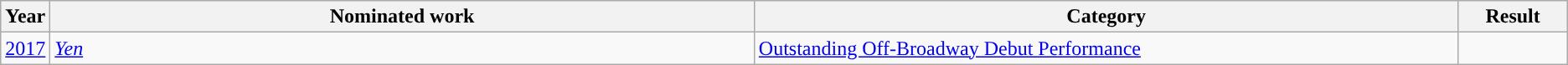<table class="wikitable">
<tr>
<th scope="col" style="width:1em;">Year</th>
<th scope="col" style="width:35em;">Nominated work</th>
<th scope="col" style="width:35em;">Category</th>
<th scope="col" style="width:5em;">Result</th>
</tr>
<tr>
<td><a href='#'>2017</a></td>
<td><em><a href='#'>Yen</a></em></td>
<td><a href='#'>Outstanding Off-Broadway Debut Performance</a></td>
<td></td>
</tr>
</table>
